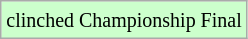<table class="wikitable">
<tr>
<td style="background:#cfc;"><small>clinched Championship Final</small></td>
</tr>
</table>
